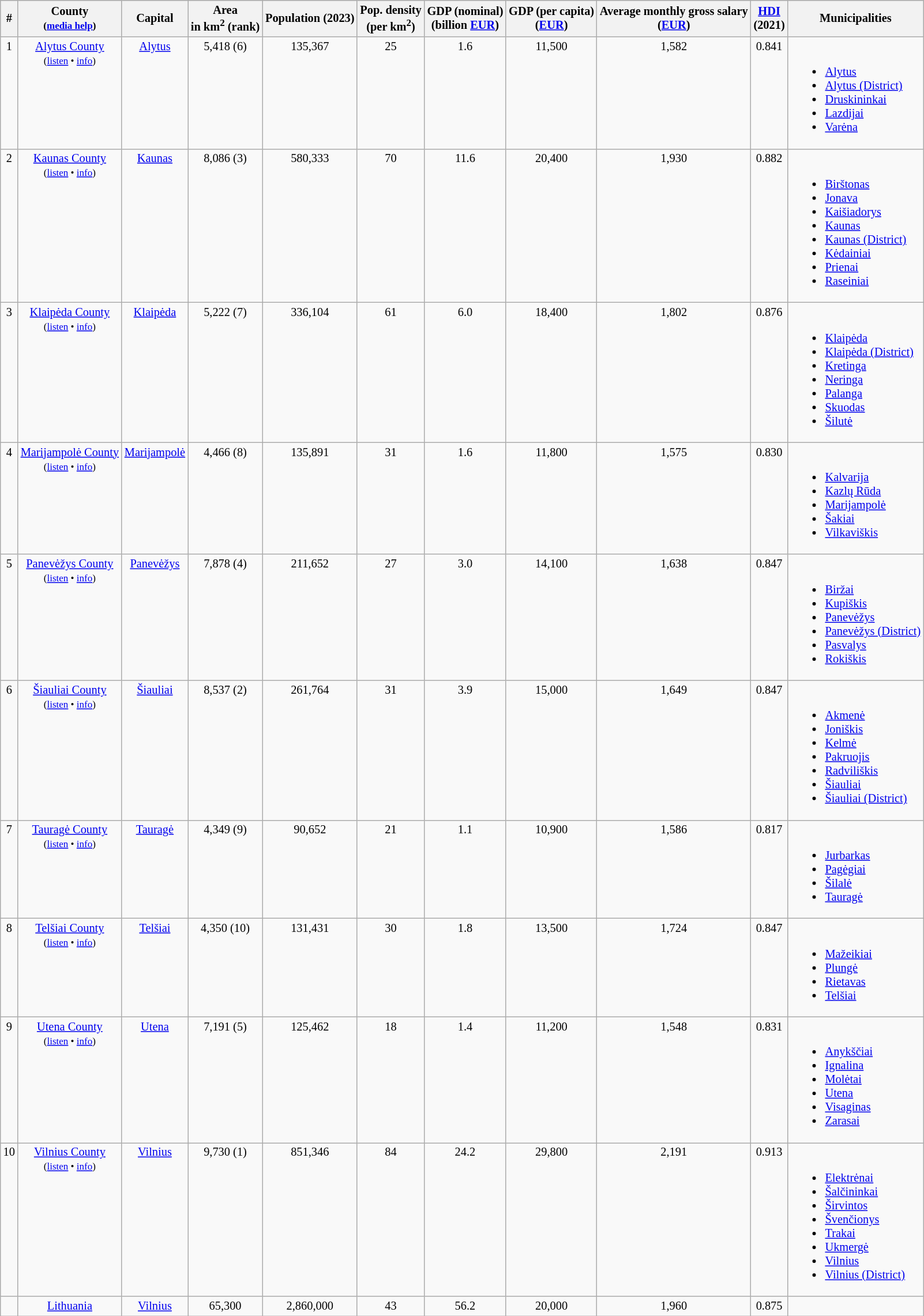<table class="sortable wikitable" style="font-size:85%;">
<tr bgcolor=#cccccc>
<th>#</th>
<th>County<br><small>(<a href='#'>media help</a>)</small></th>
<th>Capital</th>
<th>Area<br>in km<sup>2</sup> (rank)</th>
<th>Population (2023)</th>
<th>Pop. density<br>(per km<sup>2</sup>)</th>
<th>GDP (nominal)<br>(billion <a href='#'>EUR</a>)</th>
<th>GDP (per capita)<br>(<a href='#'>EUR</a>)</th>
<th>Average monthly gross salary<br>(<a href='#'>EUR</a>)</th>
<th><a href='#'>HDI</a><br>(2021)<br></th>
<th>Municipalities</th>
</tr>
<tr align=center valign=top>
<td>1</td>
<td><a href='#'>Alytus County</a><br><small>(<a href='#'>listen</a> • <a href='#'>info</a>)</small><br><br></td>
<td><a href='#'>Alytus</a></td>
<td>5,418 (6)</td>
<td>135,367</td>
<td>25</td>
<td>1.6</td>
<td>11,500</td>
<td>1,582</td>
<td>0.841</td>
<td align=left><br><ul><li><a href='#'>Alytus</a></li><li><a href='#'>Alytus (District)</a></li><li><a href='#'>Druskininkai</a></li><li><a href='#'>Lazdijai</a></li><li><a href='#'>Varėna</a></li></ul></td>
</tr>
<tr align=center valign=top>
<td>2</td>
<td><a href='#'>Kaunas County</a><br><small>(<a href='#'>listen</a> • <a href='#'>info</a>)</small><br><br></td>
<td><a href='#'>Kaunas</a></td>
<td>8,086 (3)</td>
<td>580,333</td>
<td>70</td>
<td>11.6</td>
<td>20,400</td>
<td>1,930</td>
<td>0.882</td>
<td align=left><br><ul><li><a href='#'>Birštonas</a></li><li><a href='#'>Jonava</a></li><li><a href='#'>Kaišiadorys</a></li><li><a href='#'>Kaunas</a></li><li><a href='#'>Kaunas (District)</a></li><li><a href='#'>Kėdainiai</a></li><li><a href='#'>Prienai</a></li><li><a href='#'>Raseiniai</a></li></ul></td>
</tr>
<tr align=center valign=top>
<td>3</td>
<td><a href='#'>Klaipėda County</a><br><small>(<a href='#'>listen</a> • <a href='#'>info</a>)</small><br><br></td>
<td><a href='#'>Klaipėda</a></td>
<td>5,222 (7)</td>
<td>336,104</td>
<td>61</td>
<td>6.0</td>
<td>18,400</td>
<td>1,802</td>
<td>0.876</td>
<td align=left><br><ul><li><a href='#'>Klaipėda</a></li><li><a href='#'>Klaipėda (District)</a></li><li><a href='#'>Kretinga</a></li><li><a href='#'>Neringa</a></li><li><a href='#'>Palanga</a></li><li><a href='#'>Skuodas</a></li><li><a href='#'>Šilutė</a></li></ul></td>
</tr>
<tr align=center valign=top>
<td>4</td>
<td><a href='#'>Marijampolė County</a><br><small>(<a href='#'>listen</a> • <a href='#'>info</a>)</small><br><br></td>
<td><a href='#'>Marijampolė</a></td>
<td>4,466 (8)</td>
<td>135,891</td>
<td>31</td>
<td>1.6</td>
<td>11,800</td>
<td>1,575</td>
<td>0.830</td>
<td align=left><br><ul><li><a href='#'>Kalvarija</a></li><li><a href='#'>Kazlų Rūda</a></li><li><a href='#'>Marijampolė</a></li><li><a href='#'>Šakiai</a></li><li><a href='#'>Vilkaviškis</a></li></ul></td>
</tr>
<tr align=center valign=top>
<td>5</td>
<td><a href='#'>Panevėžys County</a><br><small>(<a href='#'>listen</a> • <a href='#'>info</a>)</small><br><br></td>
<td><a href='#'>Panevėžys</a></td>
<td>7,878 (4)</td>
<td>211,652</td>
<td>27</td>
<td>3.0</td>
<td>14,100</td>
<td>1,638</td>
<td>0.847</td>
<td align=left><br><ul><li><a href='#'>Biržai</a></li><li><a href='#'>Kupiškis</a></li><li><a href='#'>Panevėžys</a></li><li><a href='#'>Panevėžys (District)</a></li><li><a href='#'>Pasvalys</a></li><li><a href='#'>Rokiškis</a></li></ul></td>
</tr>
<tr align=center valign=top>
<td>6</td>
<td><a href='#'>Šiauliai County</a><br><small>(<a href='#'>listen</a> • <a href='#'>info</a>)</small><br><br></td>
<td><a href='#'>Šiauliai</a></td>
<td>8,537 (2)</td>
<td>261,764</td>
<td>31</td>
<td>3.9</td>
<td>15,000</td>
<td>1,649</td>
<td>0.847</td>
<td align=left><br><ul><li><a href='#'>Akmenė</a></li><li><a href='#'>Joniškis</a></li><li><a href='#'>Kelmė</a></li><li><a href='#'>Pakruojis</a></li><li><a href='#'>Radviliškis</a></li><li><a href='#'>Šiauliai</a></li><li><a href='#'>Šiauliai (District)</a></li></ul></td>
</tr>
<tr align=center valign=top>
<td>7</td>
<td><a href='#'>Tauragė County</a><br><small>(<a href='#'>listen</a> • <a href='#'>info</a>)</small><br><br></td>
<td><a href='#'>Tauragė</a></td>
<td>4,349 (9)</td>
<td>90,652</td>
<td>21</td>
<td>1.1</td>
<td>10,900</td>
<td>1,586</td>
<td>0.817</td>
<td align=left><br><ul><li><a href='#'>Jurbarkas</a></li><li><a href='#'>Pagėgiai</a></li><li><a href='#'>Šilalė</a></li><li><a href='#'>Tauragė</a></li></ul></td>
</tr>
<tr align=center valign=top>
<td>8</td>
<td><a href='#'>Telšiai County</a><br><small>(<a href='#'>listen</a> • <a href='#'>info</a>)</small><br><br></td>
<td><a href='#'>Telšiai</a></td>
<td>4,350 (10)</td>
<td>131,431</td>
<td>30</td>
<td>1.8</td>
<td>13,500</td>
<td>1,724</td>
<td>0.847</td>
<td align=left><br><ul><li><a href='#'>Mažeikiai</a></li><li><a href='#'>Plungė</a></li><li><a href='#'>Rietavas</a></li><li><a href='#'>Telšiai</a></li></ul></td>
</tr>
<tr align=center valign=top>
<td>9</td>
<td><a href='#'>Utena County</a><br><small>(<a href='#'>listen</a> • <a href='#'>info</a>)</small><br><br></td>
<td><a href='#'>Utena</a></td>
<td>7,191 (5)</td>
<td>125,462</td>
<td>18</td>
<td>1.4</td>
<td>11,200</td>
<td>1,548</td>
<td>0.831</td>
<td align=left><br><ul><li><a href='#'>Anykščiai</a></li><li><a href='#'>Ignalina</a></li><li><a href='#'>Molėtai</a></li><li><a href='#'>Utena</a></li><li><a href='#'>Visaginas</a></li><li><a href='#'>Zarasai</a></li></ul></td>
</tr>
<tr align=center valign=top>
<td>10</td>
<td><a href='#'>Vilnius County</a><br><small>(<a href='#'>listen</a> • <a href='#'>info</a>)</small><br><br></td>
<td><a href='#'>Vilnius</a></td>
<td>9,730 (1)</td>
<td>851,346</td>
<td>84</td>
<td>24.2</td>
<td>29,800</td>
<td>2,191</td>
<td>0.913</td>
<td align=left><br><ul><li><a href='#'>Elektrėnai</a></li><li><a href='#'>Šalčininkai</a></li><li><a href='#'>Širvintos</a></li><li><a href='#'>Švenčionys</a></li><li><a href='#'>Trakai</a></li><li><a href='#'>Ukmergė</a></li><li><a href='#'>Vilnius</a></li><li><a href='#'>Vilnius (District)</a></li></ul></td>
</tr>
<tr align=center valign=top>
<td></td>
<td><a href='#'>Lithuania</a></td>
<td><a href='#'>Vilnius</a></td>
<td>65,300</td>
<td>2,860,000</td>
<td>43</td>
<td>56.2</td>
<td>20,000</td>
<td>1,960</td>
<td>0.875</td>
<td align=left></td>
</tr>
</table>
